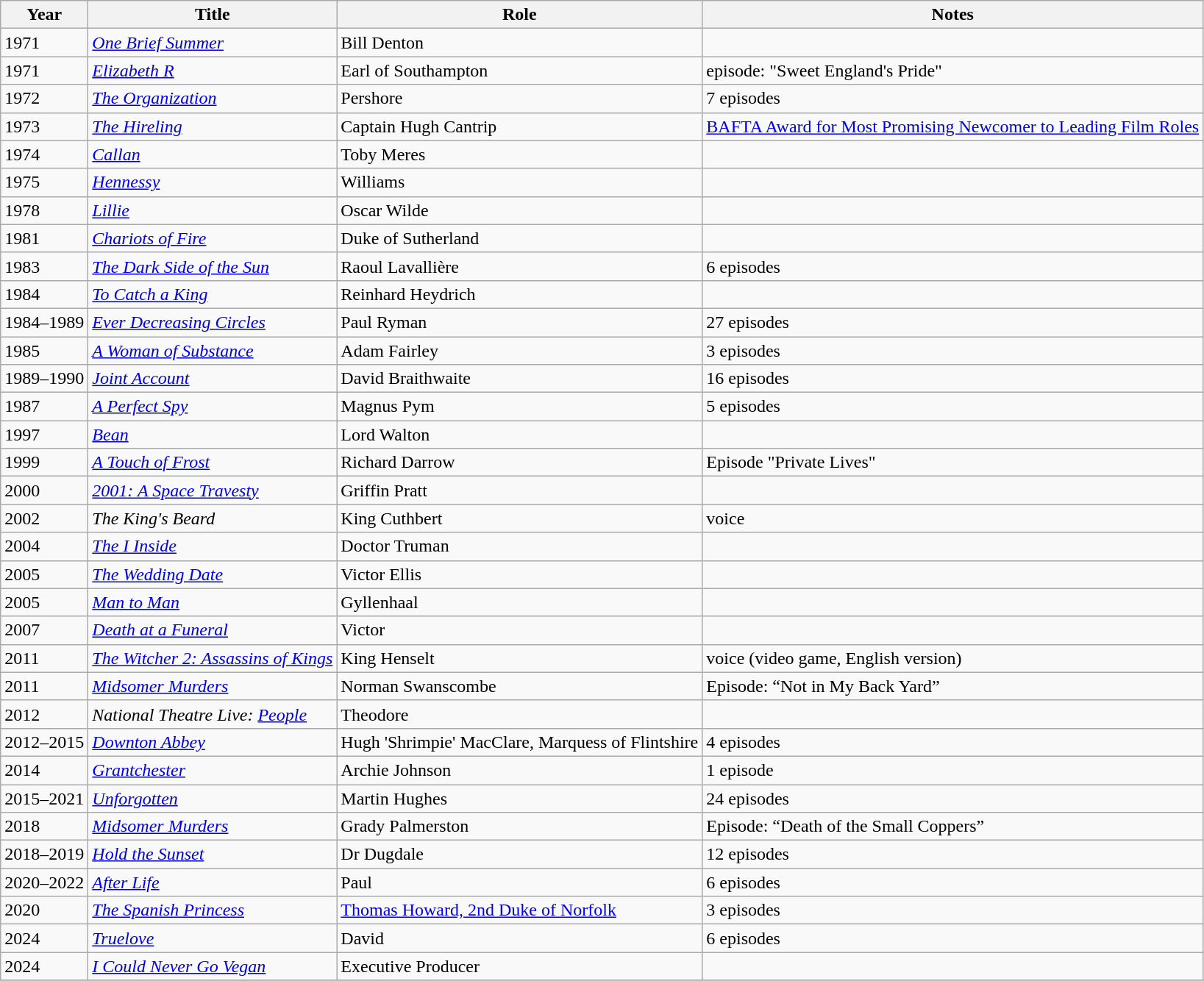<table class="wikitable">
<tr>
<th>Year</th>
<th>Title</th>
<th>Role</th>
<th>Notes</th>
</tr>
<tr>
<td>1971</td>
<td><em><a href='#'>One Brief Summer</a></em></td>
<td>Bill Denton</td>
<td></td>
</tr>
<tr>
<td>1971</td>
<td><em><a href='#'>Elizabeth R</a></em></td>
<td>Earl of Southampton</td>
<td>episode: "Sweet England's Pride"</td>
</tr>
<tr>
<td>1972</td>
<td><em><a href='#'>The Organization</a></em></td>
<td>Pershore</td>
<td>7 episodes</td>
</tr>
<tr>
<td>1973</td>
<td><em><a href='#'>The Hireling</a></em></td>
<td>Captain Hugh Cantrip</td>
<td><a href='#'>BAFTA Award for Most Promising Newcomer to Leading Film Roles</a></td>
</tr>
<tr>
<td>1974</td>
<td><em><a href='#'>Callan</a></em></td>
<td>Toby Meres</td>
<td></td>
</tr>
<tr>
<td>1975</td>
<td><em><a href='#'>Hennessy</a></em></td>
<td>Williams</td>
<td></td>
</tr>
<tr>
<td>1978</td>
<td><em><a href='#'>Lillie</a></em></td>
<td>Oscar Wilde</td>
<td></td>
</tr>
<tr>
<td>1981</td>
<td><em><a href='#'>Chariots of Fire</a></em></td>
<td>Duke of Sutherland</td>
<td></td>
</tr>
<tr>
<td>1983</td>
<td><em><a href='#'>The Dark Side of the Sun</a></em></td>
<td>Raoul Lavallière</td>
<td>6 episodes</td>
</tr>
<tr>
<td>1984</td>
<td><em><a href='#'>To Catch a King</a></em></td>
<td>Reinhard Heydrich</td>
<td></td>
</tr>
<tr>
<td>1984–1989</td>
<td><em><a href='#'>Ever Decreasing Circles</a></em></td>
<td>Paul Ryman</td>
<td>27 episodes</td>
</tr>
<tr>
<td>1985</td>
<td><em><a href='#'>A Woman of Substance</a></em></td>
<td>Adam Fairley</td>
<td>3 episodes</td>
</tr>
<tr>
<td>1989–1990</td>
<td><em><a href='#'>Joint Account</a></em></td>
<td>David Braithwaite</td>
<td>16 episodes</td>
</tr>
<tr>
<td>1987</td>
<td><em><a href='#'>A Perfect Spy</a></em></td>
<td>Magnus Pym</td>
<td>5 episodes</td>
</tr>
<tr>
<td>1997</td>
<td><em><a href='#'>Bean</a></em></td>
<td>Lord Walton</td>
<td></td>
</tr>
<tr>
<td>1999</td>
<td><em><a href='#'>A Touch of Frost</a></em></td>
<td>Richard Darrow</td>
<td>Episode "Private Lives"</td>
</tr>
<tr>
<td>2000</td>
<td><em><a href='#'>2001: A Space Travesty</a></em></td>
<td>Griffin Pratt</td>
<td></td>
</tr>
<tr>
<td>2002</td>
<td><em>The King's Beard</em></td>
<td>King Cuthbert</td>
<td>voice</td>
</tr>
<tr>
<td>2004</td>
<td><em><a href='#'>The I Inside</a></em></td>
<td>Doctor Truman</td>
<td></td>
</tr>
<tr>
<td>2005</td>
<td><em><a href='#'>The Wedding Date</a></em></td>
<td>Victor Ellis</td>
<td></td>
</tr>
<tr>
<td>2005</td>
<td><em><a href='#'>Man to Man</a></em></td>
<td>Gyllenhaal</td>
<td></td>
</tr>
<tr>
<td>2007</td>
<td><em><a href='#'>Death at a Funeral</a></em></td>
<td>Victor</td>
<td></td>
</tr>
<tr>
<td>2011</td>
<td><em><a href='#'>The Witcher 2: Assassins of Kings</a></em></td>
<td>King Henselt</td>
<td>voice (video game, English version)</td>
</tr>
<tr>
<td>2011</td>
<td><em><a href='#'>Midsomer Murders</a></em></td>
<td>Norman Swanscombe</td>
<td>Episode: “Not in My Back Yard”</td>
</tr>
<tr>
<td>2012</td>
<td><em>National Theatre Live: <a href='#'>People</a></em></td>
<td>Theodore</td>
<td></td>
</tr>
<tr>
<td>2012–2015</td>
<td><em><a href='#'>Downton Abbey</a></em></td>
<td>Hugh 'Shrimpie' MacClare, Marquess of Flintshire</td>
<td>4 episodes</td>
</tr>
<tr>
<td>2014</td>
<td><em><a href='#'>Grantchester</a></em></td>
<td>Archie Johnson</td>
<td>1 episode</td>
</tr>
<tr>
<td>2015–2021</td>
<td><em><a href='#'>Unforgotten</a></em></td>
<td>Martin Hughes</td>
<td>24 episodes</td>
</tr>
<tr>
<td>2018</td>
<td><em><a href='#'>Midsomer Murders</a></em></td>
<td>Grady Palmerston</td>
<td>Episode: “Death of the Small Coppers”</td>
</tr>
<tr>
<td>2018–2019</td>
<td><em><a href='#'>Hold the Sunset</a></em></td>
<td>Dr Dugdale</td>
<td>12 episodes</td>
</tr>
<tr>
<td>2020–2022</td>
<td><em><a href='#'>After Life</a></em></td>
<td>Paul</td>
<td>6 episodes</td>
</tr>
<tr>
<td>2020</td>
<td><em><a href='#'>The Spanish Princess</a></em></td>
<td><a href='#'>Thomas Howard, 2nd Duke of Norfolk</a></td>
<td>3 episodes</td>
</tr>
<tr>
<td>2024</td>
<td><em><a href='#'>Truelove</a></em></td>
<td>David</td>
<td>6 episodes</td>
</tr>
<tr>
<td>2024</td>
<td><em><a href='#'>I Could Never Go Vegan</a></em></td>
<td>Executive Producer</td>
<td></td>
</tr>
<tr>
</tr>
</table>
